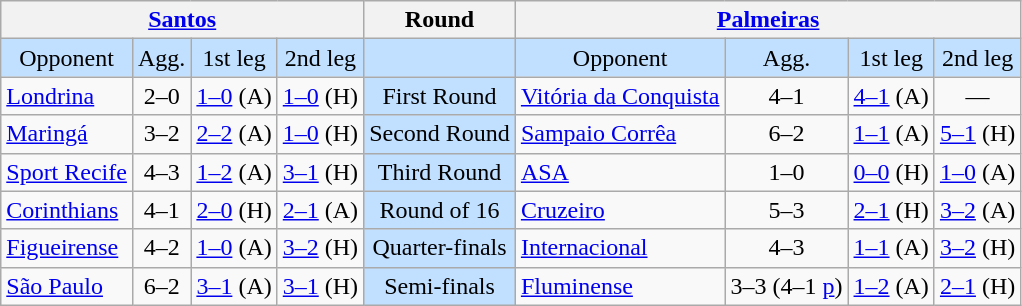<table class="wikitable" style="text-align:center">
<tr>
<th colspan=4> <a href='#'>Santos</a></th>
<th>Round</th>
<th colspan=4> <a href='#'>Palmeiras</a></th>
</tr>
<tr style="background:#c1e0ff">
<td>Opponent</td>
<td>Agg.</td>
<td>1st leg</td>
<td>2nd leg</td>
<td></td>
<td>Opponent</td>
<td>Agg.</td>
<td>1st leg</td>
<td>2nd leg</td>
</tr>
<tr>
<td align=left> <a href='#'>Londrina</a></td>
<td>2–0</td>
<td><a href='#'>1–0</a> (A)</td>
<td><a href='#'>1–0</a> (H)</td>
<td style="background:#c1e0ff">First Round</td>
<td align=left> <a href='#'>Vitória da Conquista</a></td>
<td>4–1</td>
<td><a href='#'>4–1</a> (A)</td>
<td>—</td>
</tr>
<tr>
<td align=left> <a href='#'>Maringá</a></td>
<td>3–2</td>
<td><a href='#'>2–2</a> (A)</td>
<td><a href='#'>1–0</a> (H)</td>
<td style="background:#c1e0ff">Second Round</td>
<td align=left> <a href='#'>Sampaio Corrêa</a></td>
<td>6–2</td>
<td><a href='#'>1–1</a> (A)</td>
<td><a href='#'>5–1</a> (H)</td>
</tr>
<tr>
<td align=left> <a href='#'>Sport Recife</a></td>
<td>4–3</td>
<td><a href='#'>1–2</a> (A)</td>
<td><a href='#'>3–1</a> (H)</td>
<td style="background:#c1e0ff">Third Round</td>
<td align=left> <a href='#'>ASA</a></td>
<td>1–0</td>
<td><a href='#'>0–0</a> (H)</td>
<td><a href='#'>1–0</a> (A)</td>
</tr>
<tr>
<td align=left> <a href='#'>Corinthians</a></td>
<td>4–1</td>
<td><a href='#'>2–0</a> (H)</td>
<td><a href='#'>2–1</a> (A)</td>
<td style="background:#c1e0ff">Round of 16</td>
<td align=left> <a href='#'>Cruzeiro</a></td>
<td>5–3</td>
<td><a href='#'>2–1</a> (H)</td>
<td><a href='#'>3–2</a> (A)</td>
</tr>
<tr>
<td align=left> <a href='#'>Figueirense</a></td>
<td>4–2</td>
<td><a href='#'>1–0</a> (A)</td>
<td><a href='#'>3–2</a> (H)</td>
<td style="background:#c1e0ff">Quarter-finals</td>
<td align=left> <a href='#'>Internacional</a></td>
<td>4–3</td>
<td><a href='#'>1–1</a> (A)</td>
<td><a href='#'>3–2</a> (H)</td>
</tr>
<tr>
<td align=left> <a href='#'>São Paulo</a></td>
<td>6–2</td>
<td><a href='#'>3–1</a> (A)</td>
<td><a href='#'>3–1</a> (H)</td>
<td style="background:#c1e0ff">Semi-finals</td>
<td align=left> <a href='#'>Fluminense</a></td>
<td>3–3 (4–1 <a href='#'>p</a>)</td>
<td><a href='#'>1–2</a> (A)</td>
<td><a href='#'>2–1</a> (H)</td>
</tr>
</table>
